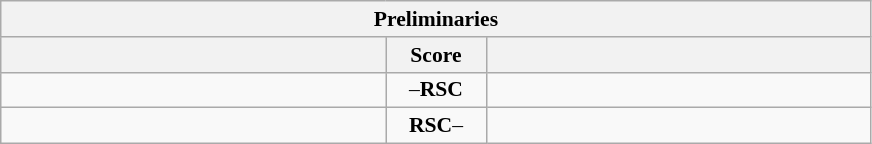<table class="wikitable" style="text-align: center; font-size:90% ">
<tr>
<th colspan="3">Preliminaries</th>
</tr>
<tr>
<th align=right width=250></th>
<th width=60>Score</th>
<th align=left width=250></th>
</tr>
<tr>
<td align="left"></td>
<td>–<strong>RSC</strong></td>
<td align="left"><strong></strong></td>
</tr>
<tr>
<td align="left"><strong></strong></td>
<td><strong>RSC</strong>–</td>
<td align="left"></td>
</tr>
</table>
